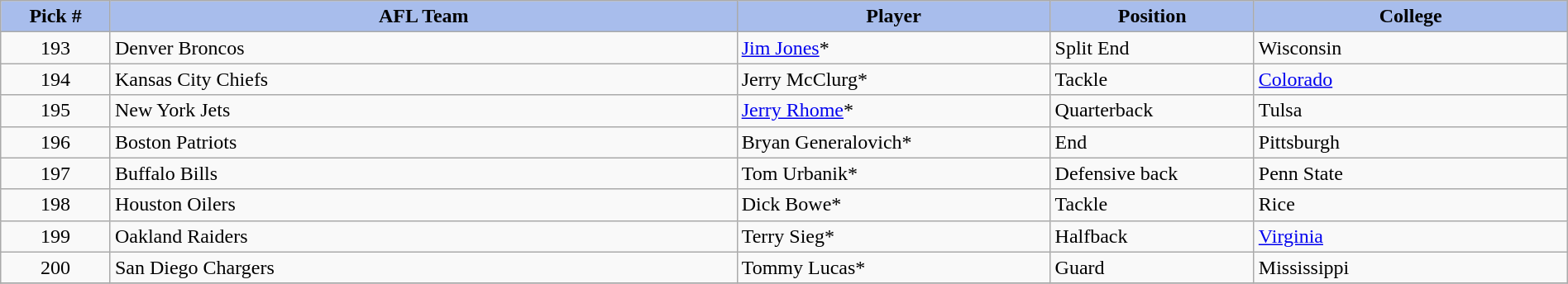<table class="wikitable sortable sortable" style="width: 100%">
<tr>
<th style="background:#A8BDEC;" width=7%>Pick #</th>
<th width=40% style="background:#A8BDEC;">AFL Team</th>
<th width=20% style="background:#A8BDEC;">Player</th>
<th width=13% style="background:#A8BDEC;">Position</th>
<th style="background:#A8BDEC;">College</th>
</tr>
<tr>
<td align=center>193</td>
<td>Denver Broncos</td>
<td><a href='#'>Jim Jones</a>*</td>
<td>Split End</td>
<td>Wisconsin</td>
</tr>
<tr>
<td align=center>194</td>
<td>Kansas City Chiefs</td>
<td>Jerry McClurg*</td>
<td>Tackle</td>
<td><a href='#'>Colorado</a></td>
</tr>
<tr>
<td align=center>195</td>
<td>New York Jets</td>
<td><a href='#'>Jerry Rhome</a>*</td>
<td>Quarterback</td>
<td>Tulsa</td>
</tr>
<tr>
<td align=center>196</td>
<td>Boston Patriots</td>
<td>Bryan Generalovich*</td>
<td>End</td>
<td>Pittsburgh</td>
</tr>
<tr>
<td align=center>197</td>
<td>Buffalo Bills</td>
<td>Tom Urbanik*</td>
<td>Defensive back</td>
<td>Penn State</td>
</tr>
<tr>
<td align=center>198</td>
<td>Houston Oilers</td>
<td>Dick Bowe*</td>
<td>Tackle</td>
<td>Rice</td>
</tr>
<tr>
<td align=center>199</td>
<td>Oakland Raiders</td>
<td>Terry Sieg*</td>
<td>Halfback</td>
<td><a href='#'>Virginia</a></td>
</tr>
<tr>
<td align=center>200</td>
<td>San Diego Chargers</td>
<td>Tommy Lucas*</td>
<td>Guard</td>
<td>Mississippi</td>
</tr>
<tr>
</tr>
</table>
